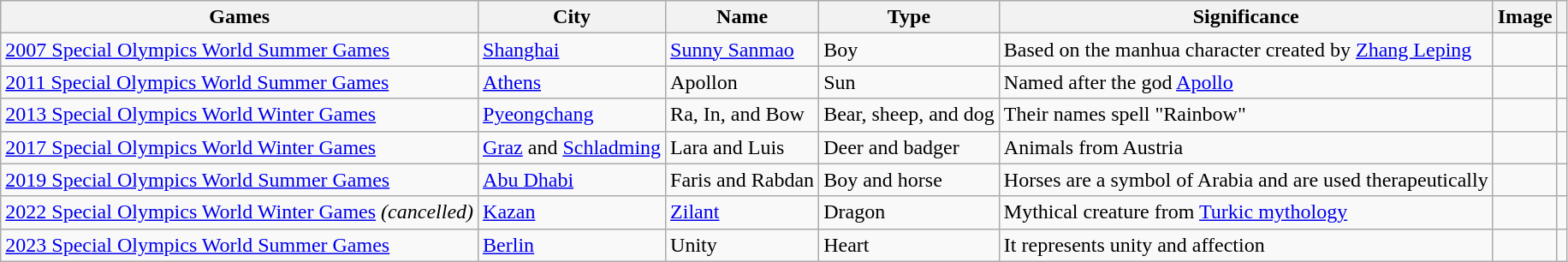<table class="wikitable sortable">
<tr>
<th scope="col">Games</th>
<th scope="col">City</th>
<th scope="col">Name</th>
<th class="unsortable" scope="col">Type</th>
<th class="unsortable" scope="col">Significance</th>
<th class="unsortable" scope="col">Image</th>
<th class="unsortable" scope="col"></th>
</tr>
<tr>
<td><a href='#'>2007 Special Olympics World Summer Games</a></td>
<td><a href='#'>Shanghai</a></td>
<td><a href='#'>Sunny Sanmao</a></td>
<td>Boy</td>
<td>Based on the manhua character created by <a href='#'>Zhang Leping</a></td>
<td></td>
<td></td>
</tr>
<tr>
<td><a href='#'>2011 Special Olympics World Summer Games</a></td>
<td><a href='#'>Athens</a></td>
<td>Apollon</td>
<td>Sun</td>
<td>Named after the god <a href='#'>Apollo</a></td>
<td></td>
<td></td>
</tr>
<tr>
<td><a href='#'>2013 Special Olympics World Winter Games</a></td>
<td><a href='#'>Pyeongchang</a></td>
<td>Ra, In, and Bow</td>
<td>Bear, sheep, and dog</td>
<td>Their names spell "Rainbow"</td>
<td></td>
<td></td>
</tr>
<tr>
<td><a href='#'>2017 Special Olympics World Winter Games</a></td>
<td><a href='#'>Graz</a> and <a href='#'>Schladming</a></td>
<td>Lara and Luis</td>
<td>Deer and badger</td>
<td>Animals from Austria</td>
<td></td>
<td></td>
</tr>
<tr>
<td><a href='#'>2019 Special Olympics World Summer Games</a></td>
<td><a href='#'>Abu Dhabi</a></td>
<td>Faris and Rabdan</td>
<td>Boy and horse</td>
<td>Horses are a symbol of Arabia and are used therapeutically</td>
<td></td>
<td></td>
</tr>
<tr>
<td><a href='#'>2022 Special Olympics World Winter Games</a> <em>(cancelled)</em></td>
<td><a href='#'>Kazan</a></td>
<td><a href='#'>Zilant</a></td>
<td>Dragon</td>
<td>Mythical creature from <a href='#'>Turkic mythology</a></td>
<td></td>
<td></td>
</tr>
<tr>
<td><a href='#'>2023 Special Olympics World Summer Games</a></td>
<td><a href='#'>Berlin</a></td>
<td>Unity</td>
<td>Heart</td>
<td>It represents unity and affection</td>
<td></td>
<td></td>
</tr>
</table>
